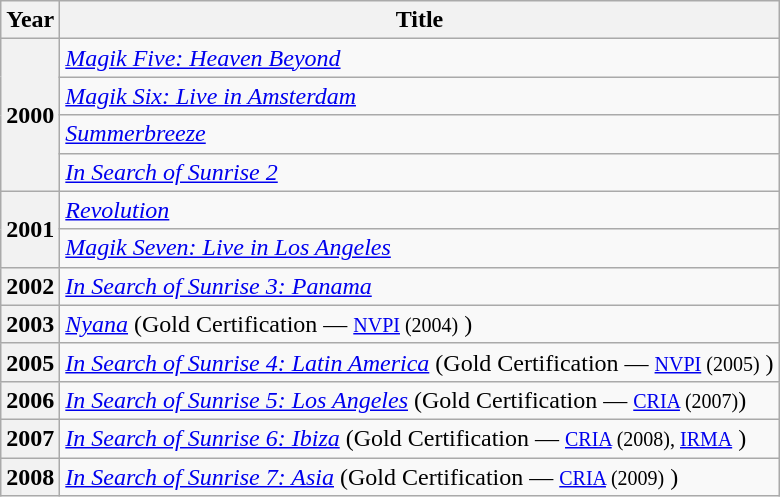<table class="wikitable plainrowheaders">
<tr>
<th>Year</th>
<th>Title</th>
</tr>
<tr>
<th scope="row" rowspan="4">2000</th>
<td><em><a href='#'>Magik Five: Heaven Beyond</a></em></td>
</tr>
<tr>
<td><em><a href='#'>Magik Six: Live in Amsterdam</a></em></td>
</tr>
<tr>
<td><em><a href='#'>Summerbreeze</a></em></td>
</tr>
<tr>
<td><em><a href='#'>In Search of Sunrise 2</a></em></td>
</tr>
<tr>
<th scope="row" rowspan="2">2001</th>
<td><em><a href='#'>Revolution</a></em></td>
</tr>
<tr>
<td><em><a href='#'>Magik Seven: Live in Los Angeles</a></em></td>
</tr>
<tr>
<th scope="row">2002</th>
<td><em><a href='#'>In Search of Sunrise 3: Panama</a></em></td>
</tr>
<tr>
<th scope="row">2003</th>
<td><em><a href='#'>Nyana</a></em> (Gold Certification — <small><a href='#'>NVPI</a> (2004)</small> )</td>
</tr>
<tr>
<th scope="row">2005</th>
<td><em><a href='#'>In Search of Sunrise 4: Latin America</a></em> (Gold Certification — <small><a href='#'>NVPI</a> (2005)</small> )</td>
</tr>
<tr>
<th scope="row">2006</th>
<td><em><a href='#'>In Search of Sunrise 5: Los Angeles</a></em> (Gold Certification — <small><a href='#'>CRIA</a> (2007)</small>)</td>
</tr>
<tr>
<th scope="row">2007</th>
<td><em><a href='#'>In Search of Sunrise 6: Ibiza</a></em> (Gold Certification — <small><a href='#'>CRIA</a> (2008), <a href='#'>IRMA</a></small> )</td>
</tr>
<tr>
<th scope="row">2008</th>
<td><em><a href='#'>In Search of Sunrise 7: Asia</a></em> (Gold Certification — <small><a href='#'>CRIA</a> (2009)</small> )</td>
</tr>
</table>
